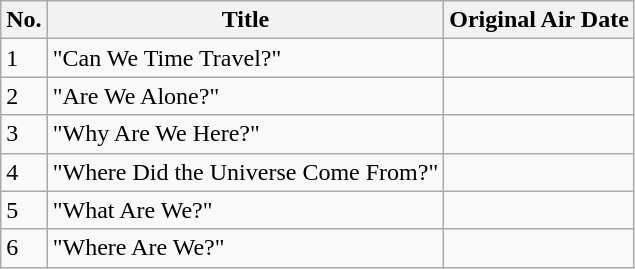<table class="wikitable">
<tr>
<th>No.</th>
<th>Title</th>
<th>Original Air Date</th>
</tr>
<tr>
<td>1</td>
<td>"Can We Time Travel?"</td>
<td></td>
</tr>
<tr>
<td>2</td>
<td>"Are We Alone?"</td>
<td></td>
</tr>
<tr>
<td>3</td>
<td>"Why Are We Here?"</td>
<td></td>
</tr>
<tr>
<td>4</td>
<td>"Where Did the Universe Come From?"</td>
<td></td>
</tr>
<tr>
<td>5</td>
<td>"What Are We?"</td>
<td></td>
</tr>
<tr>
<td>6</td>
<td>"Where Are We?"</td>
<td></td>
</tr>
</table>
